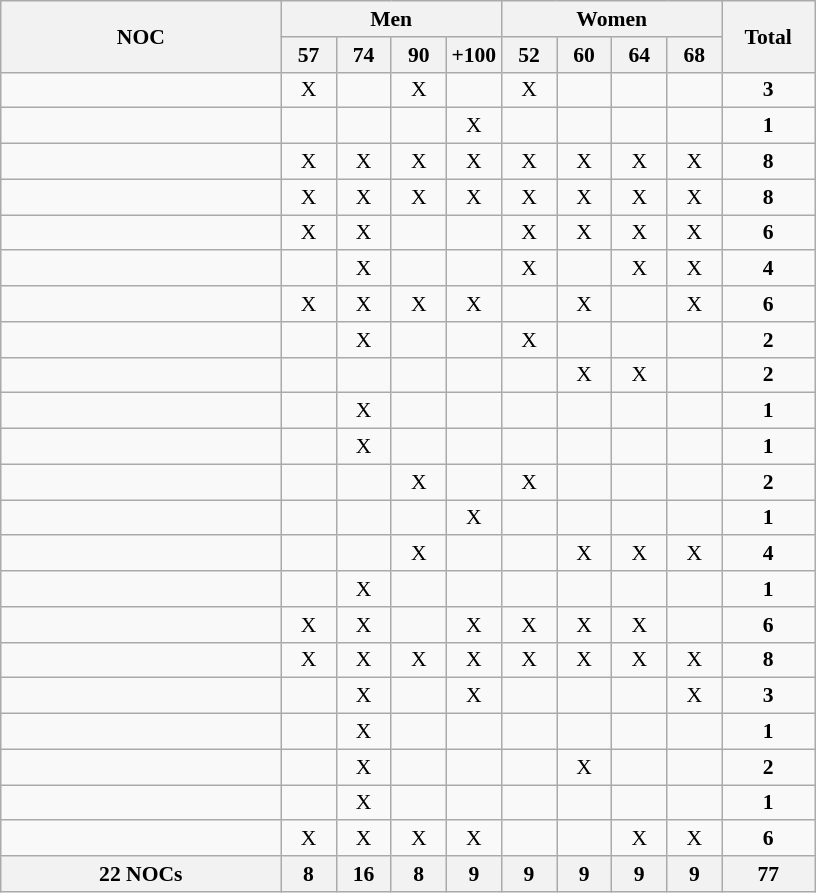<table class="wikitable" style="text-align:center; font-size:90%">
<tr>
<th rowspan="2" width=180 align="left">NOC</th>
<th colspan="4">Men</th>
<th colspan=4>Women</th>
<th ! width=55 rowspan="2">Total</th>
</tr>
<tr>
<th width=30>57</th>
<th width=30>74</th>
<th width=30>90</th>
<th width=30>+100</th>
<th width=30>52</th>
<th width=30>60</th>
<th width=30>64</th>
<th width=30>68</th>
</tr>
<tr>
<td align=left></td>
<td>X</td>
<td></td>
<td>X</td>
<td></td>
<td>X</td>
<td></td>
<td></td>
<td></td>
<td><strong>3</strong></td>
</tr>
<tr>
<td align=left></td>
<td></td>
<td></td>
<td></td>
<td>X</td>
<td></td>
<td></td>
<td></td>
<td></td>
<td><strong>1</strong></td>
</tr>
<tr>
<td align=left></td>
<td>X</td>
<td>X</td>
<td>X</td>
<td>X</td>
<td>X</td>
<td>X</td>
<td>X</td>
<td>X</td>
<td><strong>8</strong></td>
</tr>
<tr>
<td align=left></td>
<td>X</td>
<td>X</td>
<td>X</td>
<td>X</td>
<td>X</td>
<td>X</td>
<td>X</td>
<td>X</td>
<td><strong>8</strong></td>
</tr>
<tr>
<td align=left></td>
<td>X</td>
<td>X</td>
<td></td>
<td></td>
<td>X</td>
<td>X</td>
<td>X</td>
<td>X</td>
<td><strong>6</strong></td>
</tr>
<tr>
<td align=left></td>
<td></td>
<td>X</td>
<td></td>
<td></td>
<td>X</td>
<td></td>
<td>X</td>
<td>X</td>
<td><strong>4</strong></td>
</tr>
<tr>
<td align=left></td>
<td>X</td>
<td>X</td>
<td>X</td>
<td>X</td>
<td></td>
<td>X</td>
<td></td>
<td>X</td>
<td><strong>6</strong></td>
</tr>
<tr>
<td align=left></td>
<td></td>
<td>X</td>
<td></td>
<td></td>
<td>X</td>
<td></td>
<td></td>
<td></td>
<td><strong>2</strong></td>
</tr>
<tr>
<td align=left></td>
<td></td>
<td></td>
<td></td>
<td></td>
<td></td>
<td>X</td>
<td>X</td>
<td></td>
<td><strong>2</strong></td>
</tr>
<tr>
<td align=left></td>
<td></td>
<td>X</td>
<td></td>
<td></td>
<td></td>
<td></td>
<td></td>
<td></td>
<td><strong>1</strong></td>
</tr>
<tr>
<td align=left></td>
<td></td>
<td>X</td>
<td></td>
<td></td>
<td></td>
<td></td>
<td></td>
<td></td>
<td><strong>1</strong></td>
</tr>
<tr>
<td align=left></td>
<td></td>
<td></td>
<td>X</td>
<td></td>
<td>X</td>
<td></td>
<td></td>
<td></td>
<td><strong>2</strong></td>
</tr>
<tr>
<td align=left></td>
<td></td>
<td></td>
<td></td>
<td>X</td>
<td></td>
<td></td>
<td></td>
<td></td>
<td><strong>1</strong></td>
</tr>
<tr>
<td align=left></td>
<td></td>
<td></td>
<td>X</td>
<td></td>
<td></td>
<td>X</td>
<td>X</td>
<td>X</td>
<td><strong>4</strong></td>
</tr>
<tr>
<td align=left></td>
<td></td>
<td>X</td>
<td></td>
<td></td>
<td></td>
<td></td>
<td></td>
<td></td>
<td><strong>1</strong></td>
</tr>
<tr>
<td align=left></td>
<td>X</td>
<td>X</td>
<td></td>
<td>X</td>
<td>X</td>
<td>X</td>
<td>X</td>
<td></td>
<td><strong>6</strong></td>
</tr>
<tr>
<td align=left></td>
<td>X</td>
<td>X</td>
<td>X</td>
<td>X</td>
<td>X</td>
<td>X</td>
<td>X</td>
<td>X</td>
<td><strong>8</strong></td>
</tr>
<tr>
<td align=left></td>
<td></td>
<td>X</td>
<td></td>
<td>X</td>
<td></td>
<td></td>
<td></td>
<td>X</td>
<td><strong>3</strong></td>
</tr>
<tr>
<td align=left></td>
<td></td>
<td>X</td>
<td></td>
<td></td>
<td></td>
<td></td>
<td></td>
<td></td>
<td><strong>1</strong></td>
</tr>
<tr>
<td align=left></td>
<td></td>
<td>X</td>
<td></td>
<td></td>
<td></td>
<td>X</td>
<td></td>
<td></td>
<td><strong>2</strong></td>
</tr>
<tr>
<td align=left></td>
<td></td>
<td>X</td>
<td></td>
<td></td>
<td></td>
<td></td>
<td></td>
<td></td>
<td><strong>1</strong></td>
</tr>
<tr>
<td align=left></td>
<td>X</td>
<td>X</td>
<td>X</td>
<td>X</td>
<td></td>
<td></td>
<td>X</td>
<td>X</td>
<td><strong>6</strong></td>
</tr>
<tr>
<th>22 NOCs</th>
<th>8</th>
<th>16</th>
<th>8</th>
<th>9</th>
<th>9</th>
<th>9</th>
<th>9</th>
<th>9</th>
<th>77</th>
</tr>
</table>
